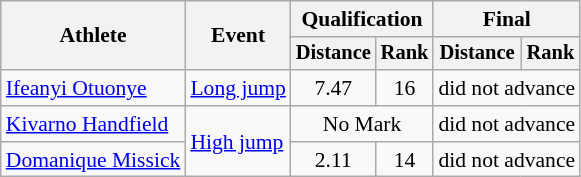<table class="wikitable" style="font-size:90%">
<tr>
<th rowspan=2>Athlete</th>
<th rowspan=2>Event</th>
<th colspan=2>Qualification</th>
<th colspan=2>Final</th>
</tr>
<tr style="font-size:95%">
<th>Distance</th>
<th>Rank</th>
<th>Distance</th>
<th>Rank</th>
</tr>
<tr align=center>
<td align=left><a href='#'>Ifeanyi Otuonye</a></td>
<td align=left><a href='#'>Long jump</a></td>
<td>7.47</td>
<td>16</td>
<td colspan=2>did not advance</td>
</tr>
<tr align=center>
<td align=left><a href='#'>Kivarno Handfield</a></td>
<td align=left rowspan=2><a href='#'>High jump</a></td>
<td colspan=2>No Mark</td>
<td colspan=2>did not advance</td>
</tr>
<tr align=center>
<td align=left><a href='#'>Domanique Missick</a></td>
<td>2.11</td>
<td>14</td>
<td colspan=2>did not advance</td>
</tr>
</table>
